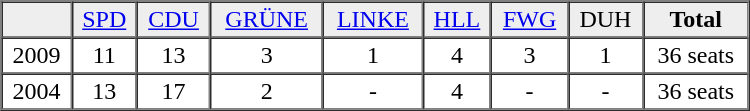<table border="1" cellpadding="2" cellspacing="0" style="width:500px;">
<tr style="background:#eee; text-align:center;">
<td> </td>
<td><a href='#'>SPD</a></td>
<td><a href='#'>CDU</a></td>
<td><a href='#'>GRÜNE</a></td>
<td><a href='#'>LINKE</a></td>
<td><a href='#'>HLL</a></td>
<td><a href='#'>FWG</a></td>
<td>DUH</td>
<td><strong>Total</strong></td>
</tr>
<tr style="text-align:center;">
<td>2009</td>
<td>11</td>
<td>13</td>
<td>3</td>
<td>1</td>
<td>4</td>
<td>3</td>
<td>1</td>
<td>36 seats</td>
</tr>
<tr style="text-align:center;">
<td>2004</td>
<td>13</td>
<td>17</td>
<td>2</td>
<td>-</td>
<td>4</td>
<td>-</td>
<td>-</td>
<td>36 seats</td>
</tr>
</table>
